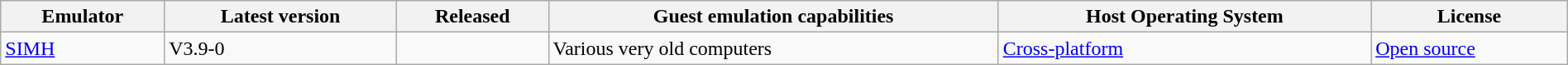<table class="wikitable sortable" style="width:100%">
<tr>
<th>Emulator</th>
<th>Latest version</th>
<th>Released</th>
<th>Guest emulation capabilities</th>
<th>Host Operating System</th>
<th>License</th>
</tr>
<tr>
<td><a href='#'>SIMH</a></td>
<td>V3.9-0</td>
<td></td>
<td>Various very old computers</td>
<td><a href='#'>Cross-platform</a></td>
<td><a href='#'>Open source</a></td>
</tr>
</table>
